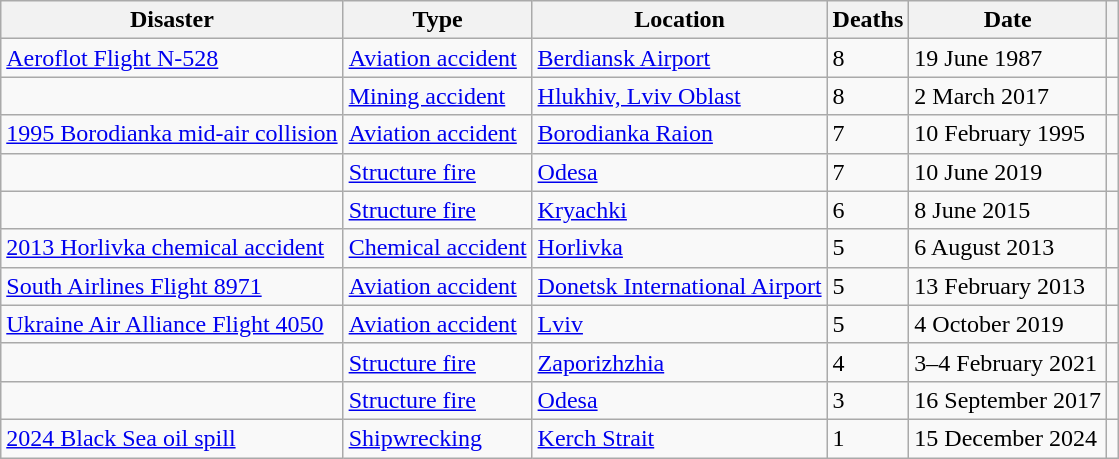<table class="wikitable sortable sotable">
<tr>
<th>Disaster</th>
<th>Type</th>
<th>Location</th>
<th>Deaths</th>
<th>Date</th>
<th></th>
</tr>
<tr>
<td><a href='#'>Aeroflot Flight N-528</a></td>
<td><a href='#'>Aviation accident</a></td>
<td><a href='#'>Berdiansk Airport</a></td>
<td>8</td>
<td>19 June 1987</td>
<td></td>
</tr>
<tr>
<td></td>
<td><a href='#'>Mining accident</a></td>
<td><a href='#'>Hlukhiv, Lviv Oblast</a></td>
<td>8</td>
<td>2 March 2017</td>
<td></td>
</tr>
<tr>
<td><a href='#'>1995 Borodianka mid-air collision</a></td>
<td><a href='#'>Aviation accident</a></td>
<td><a href='#'>Borodianka Raion</a></td>
<td>7</td>
<td>10 February 1995</td>
<td></td>
</tr>
<tr>
<td></td>
<td><a href='#'>Structure fire</a></td>
<td><a href='#'>Odesa</a></td>
<td>7</td>
<td>10 June 2019</td>
<td></td>
</tr>
<tr>
<td></td>
<td><a href='#'>Structure fire</a></td>
<td><a href='#'>Kryachki</a></td>
<td>6</td>
<td>8 June 2015</td>
<td></td>
</tr>
<tr>
<td><a href='#'>2013 Horlivka chemical accident</a></td>
<td><a href='#'>Chemical accident</a></td>
<td><a href='#'>Horlivka</a></td>
<td>5</td>
<td>6 August 2013</td>
<td></td>
</tr>
<tr>
<td><a href='#'>South Airlines Flight 8971</a></td>
<td><a href='#'>Aviation accident</a></td>
<td><a href='#'>Donetsk International Airport</a></td>
<td>5</td>
<td>13 February 2013</td>
<td></td>
</tr>
<tr>
<td><a href='#'>Ukraine Air Alliance Flight 4050</a></td>
<td><a href='#'>Aviation accident</a></td>
<td><a href='#'>Lviv</a></td>
<td>5</td>
<td>4 October 2019</td>
<td></td>
</tr>
<tr>
<td></td>
<td><a href='#'>Structure fire</a></td>
<td><a href='#'>Zaporizhzhia</a></td>
<td>4</td>
<td>3–4 February 2021</td>
<td> </td>
</tr>
<tr>
<td></td>
<td><a href='#'>Structure fire</a></td>
<td><a href='#'>Odesa</a></td>
<td>3</td>
<td>16 September 2017</td>
<td></td>
</tr>
<tr>
<td><a href='#'>2024 Black Sea oil spill</a></td>
<td><a href='#'>Shipwrecking</a></td>
<td><a href='#'>Kerch Strait</a></td>
<td>1</td>
<td>15 December 2024</td>
<td></td>
</tr>
</table>
